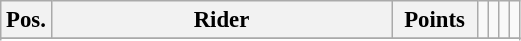<table class="wikitable" style="font-size: 95%">
<tr valign=top >
<th width=20px valign=middle>Pos.</th>
<th width=220px valign=middle>Rider</th>
<th width=50px valign=middle>Points</th>
<td></td>
<td></td>
<td></td>
<td></td>
</tr>
<tr>
</tr>
<tr>
</tr>
</table>
